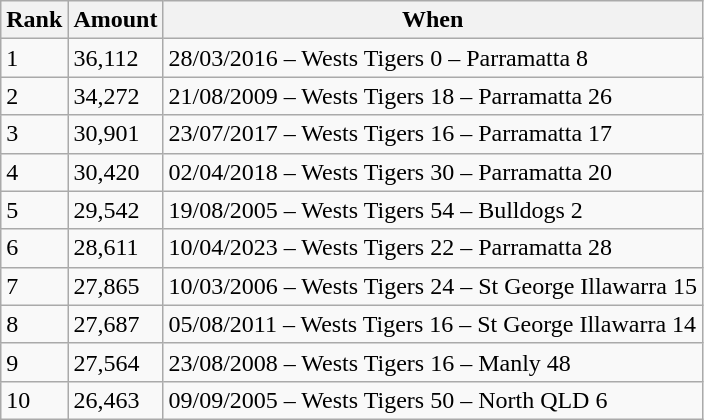<table class="wikitable" style="text-align:left;">
<tr>
<th>Rank</th>
<th>Amount</th>
<th>When</th>
</tr>
<tr>
<td>1</td>
<td style="text-align:left;">36,112</td>
<td>28/03/2016 – Wests Tigers 0 – Parramatta 8</td>
</tr>
<tr>
<td>2</td>
<td style="text-align:left;">34,272</td>
<td>21/08/2009 – Wests Tigers 18 – Parramatta 26</td>
</tr>
<tr>
<td>3</td>
<td style="text-align:left;">30,901</td>
<td>23/07/2017 – Wests Tigers 16 – Parramatta 17</td>
</tr>
<tr>
<td>4</td>
<td style="text-align:left;">30,420</td>
<td>02/04/2018 – Wests Tigers 30 – Parramatta 20</td>
</tr>
<tr>
<td>5</td>
<td style="text-align:left;">29,542</td>
<td>19/08/2005 – Wests Tigers 54 – Bulldogs 2</td>
</tr>
<tr>
<td>6</td>
<td style="text-align:left;">28,611</td>
<td>10/04/2023 – Wests Tigers 22 – Parramatta 28</td>
</tr>
<tr>
<td>7</td>
<td style="text-align:left;">27,865</td>
<td>10/03/2006 – Wests Tigers 24 – St George Illawarra 15</td>
</tr>
<tr>
<td>8</td>
<td style="text-align:left;">27,687</td>
<td>05/08/2011 – Wests Tigers 16 – St George Illawarra 14</td>
</tr>
<tr>
<td>9</td>
<td style="text-align:left;">27,564</td>
<td>23/08/2008 – Wests Tigers 16 – Manly 48</td>
</tr>
<tr>
<td>10</td>
<td style="text-align:left;">26,463</td>
<td>09/09/2005 – Wests Tigers 50 – North QLD 6</td>
</tr>
</table>
